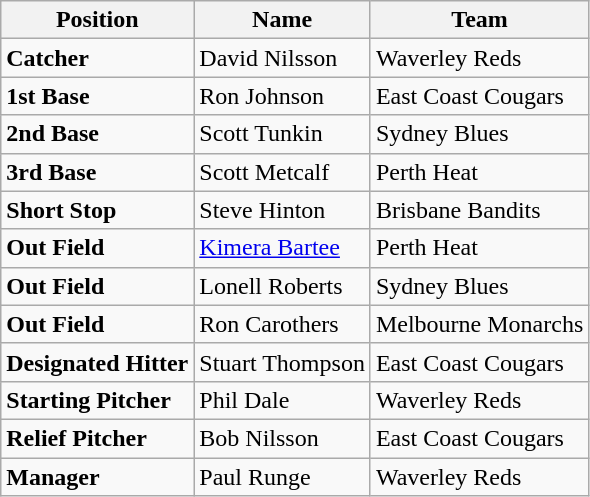<table class="wikitable">
<tr>
<th>Position</th>
<th>Name</th>
<th>Team</th>
</tr>
<tr>
<td><strong>Catcher</strong></td>
<td>David Nilsson</td>
<td>Waverley Reds</td>
</tr>
<tr>
<td><strong>1st Base</strong></td>
<td>Ron Johnson</td>
<td>East Coast Cougars</td>
</tr>
<tr>
<td><strong>2nd Base</strong></td>
<td>Scott Tunkin</td>
<td>Sydney Blues</td>
</tr>
<tr>
<td><strong>3rd Base</strong></td>
<td>Scott Metcalf</td>
<td>Perth Heat</td>
</tr>
<tr>
<td><strong>Short Stop</strong></td>
<td>Steve Hinton</td>
<td>Brisbane Bandits</td>
</tr>
<tr>
<td><strong>Out Field</strong></td>
<td><a href='#'>Kimera Bartee</a></td>
<td>Perth Heat</td>
</tr>
<tr>
<td><strong>Out Field</strong></td>
<td>Lonell Roberts</td>
<td>Sydney Blues</td>
</tr>
<tr>
<td><strong>Out Field</strong></td>
<td>Ron Carothers</td>
<td>Melbourne Monarchs</td>
</tr>
<tr>
<td><strong>Designated Hitter</strong></td>
<td>Stuart Thompson</td>
<td>East Coast Cougars</td>
</tr>
<tr>
<td><strong>Starting Pitcher</strong></td>
<td>Phil Dale</td>
<td>Waverley Reds</td>
</tr>
<tr>
<td><strong>Relief Pitcher</strong></td>
<td>Bob Nilsson</td>
<td>East Coast Cougars</td>
</tr>
<tr>
<td><strong>Manager</strong></td>
<td>Paul Runge</td>
<td>Waverley Reds</td>
</tr>
</table>
